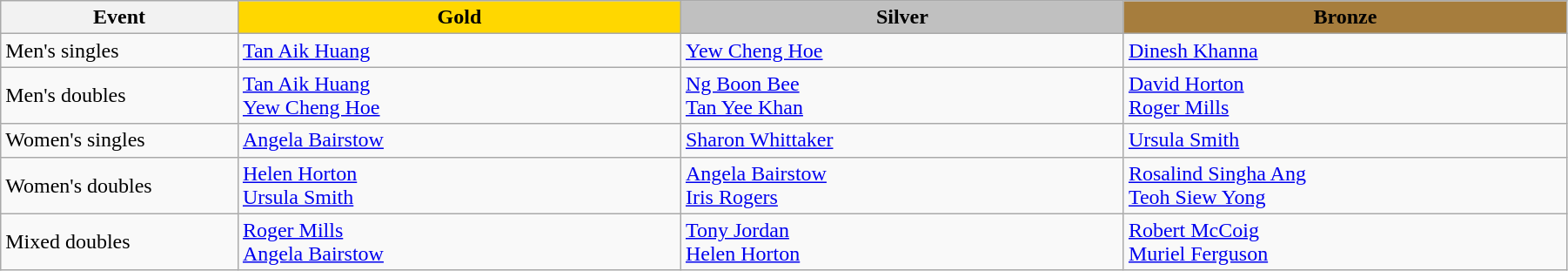<table class="wikitable" style="width:95%;">
<tr>
<th style="width:15%;"><strong>Event</strong></th>
<th style="background:gold; width:28%;">Gold</th>
<th style="background:silver; width:28%;">Silver</th>
<th style="background:#a67d3d; width:28%;">Bronze</th>
</tr>
<tr>
<td>Men's singles</td>
<td> <a href='#'>Tan Aik Huang</a></td>
<td> <a href='#'>Yew Cheng Hoe</a></td>
<td> <a href='#'>Dinesh Khanna</a></td>
</tr>
<tr>
<td>Men's doubles</td>
<td> <a href='#'>Tan Aik Huang</a> <br> <a href='#'>Yew Cheng Hoe</a></td>
<td> <a href='#'>Ng Boon Bee</a> <br> <a href='#'>Tan Yee Khan</a></td>
<td> <a href='#'>David Horton</a> <br>  <a href='#'>Roger Mills</a></td>
</tr>
<tr>
<td>Women's singles</td>
<td> <a href='#'>Angela Bairstow</a></td>
<td> <a href='#'>Sharon Whittaker</a></td>
<td> <a href='#'>Ursula Smith</a></td>
</tr>
<tr>
<td>Women's doubles</td>
<td> <a href='#'>Helen Horton</a> <br>  <a href='#'>Ursula Smith</a></td>
<td> <a href='#'>Angela Bairstow</a> <br> <a href='#'>Iris Rogers</a></td>
<td> <a href='#'>Rosalind Singha Ang</a> <br> <a href='#'>Teoh Siew Yong</a></td>
</tr>
<tr>
<td>Mixed doubles</td>
<td> <a href='#'>Roger Mills</a> <br>  <a href='#'>Angela Bairstow</a></td>
<td> <a href='#'>Tony Jordan</a> <br>  <a href='#'>Helen Horton</a></td>
<td> <a href='#'>Robert McCoig</a> <br>  <a href='#'>Muriel Ferguson</a></td>
</tr>
</table>
